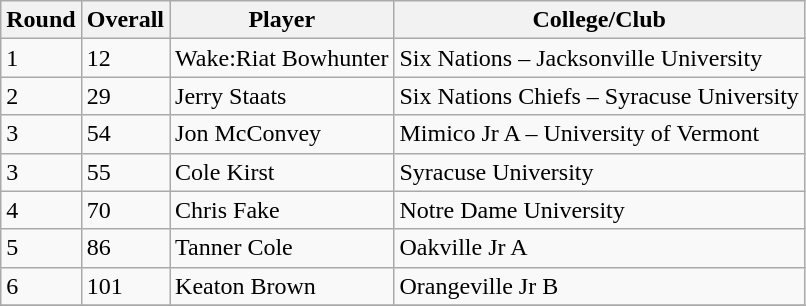<table class="wikitable">
<tr>
<th>Round</th>
<th>Overall</th>
<th>Player</th>
<th>College/Club</th>
</tr>
<tr>
<td>1</td>
<td>12</td>
<td>Wake:Riat Bowhunter</td>
<td>Six Nations – Jacksonville University</td>
</tr>
<tr>
<td>2</td>
<td>29</td>
<td>Jerry Staats</td>
<td>Six Nations Chiefs – Syracuse University</td>
</tr>
<tr>
<td>3</td>
<td>54</td>
<td>Jon McConvey</td>
<td>Mimico Jr A – University of Vermont</td>
</tr>
<tr>
<td>3</td>
<td>55</td>
<td>Cole Kirst</td>
<td>Syracuse University</td>
</tr>
<tr>
<td>4</td>
<td>70</td>
<td>Chris Fake</td>
<td>Notre Dame University</td>
</tr>
<tr>
<td>5</td>
<td>86</td>
<td>Tanner Cole</td>
<td>Oakville Jr A</td>
</tr>
<tr>
<td>6</td>
<td>101</td>
<td>Keaton Brown</td>
<td>Orangeville Jr B</td>
</tr>
<tr>
</tr>
</table>
